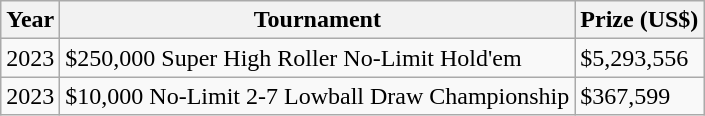<table class="wikitable">
<tr>
<th>Year</th>
<th>Tournament</th>
<th>Prize (US$)</th>
</tr>
<tr>
<td>2023</td>
<td>$250,000 Super High Roller No-Limit Hold'em</td>
<td>$5,293,556</td>
</tr>
<tr>
<td>2023</td>
<td>$10,000 No-Limit 2-7 Lowball Draw Championship</td>
<td>$367,599</td>
</tr>
</table>
